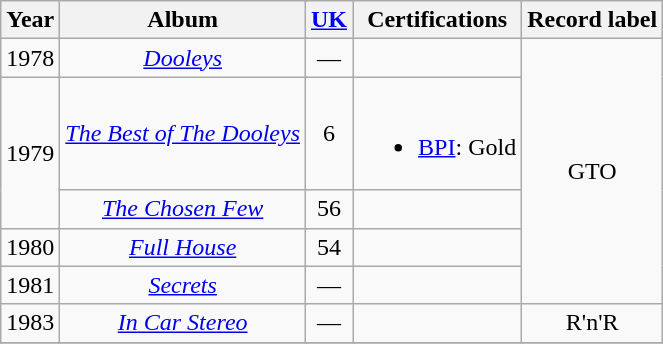<table class="wikitable">
<tr>
<th>Year</th>
<th colspan="110">Album</th>
<th><a href='#'>UK</a><br></th>
<th>Certifications</th>
<th>Record label</th>
</tr>
<tr>
<td style="text-align:center;">1978</td>
<td style="text-align:center;" colspan="110"><em><a href='#'>Dooleys</a></em></td>
<td style="text-align:center;">—</td>
<td></td>
<td style="text-align:center;" rowspan="5">GTO</td>
</tr>
<tr>
<td style="text-align:center;" rowspan="2">1979</td>
<td style="text-align:center;" colspan="110"><em><a href='#'>The Best of The Dooleys</a></em></td>
<td style="text-align:center;">6</td>
<td><br><ul><li><a href='#'>BPI</a>: Gold</li></ul></td>
</tr>
<tr>
<td style="text-align:center;" colspan="110"><em><a href='#'>The Chosen Few</a></em></td>
<td style="text-align:center;">56</td>
<td></td>
</tr>
<tr>
<td style="text-align:center;">1980</td>
<td style="text-align:center;" colspan="110"><em><a href='#'>Full House</a></em></td>
<td style="text-align:center;">54</td>
<td></td>
</tr>
<tr>
<td style="text-align:center;">1981</td>
<td style="text-align:center;" colspan="110"><em><a href='#'>Secrets</a></em></td>
<td style="text-align:center;">—</td>
<td></td>
</tr>
<tr>
<td style="text-align:center;">1983</td>
<td style="text-align:center;" colspan="110"><em><a href='#'>In Car Stereo</a></em></td>
<td style="text-align:center;">—</td>
<td></td>
<td style="text-align:center;">R'n'R</td>
</tr>
<tr>
</tr>
</table>
